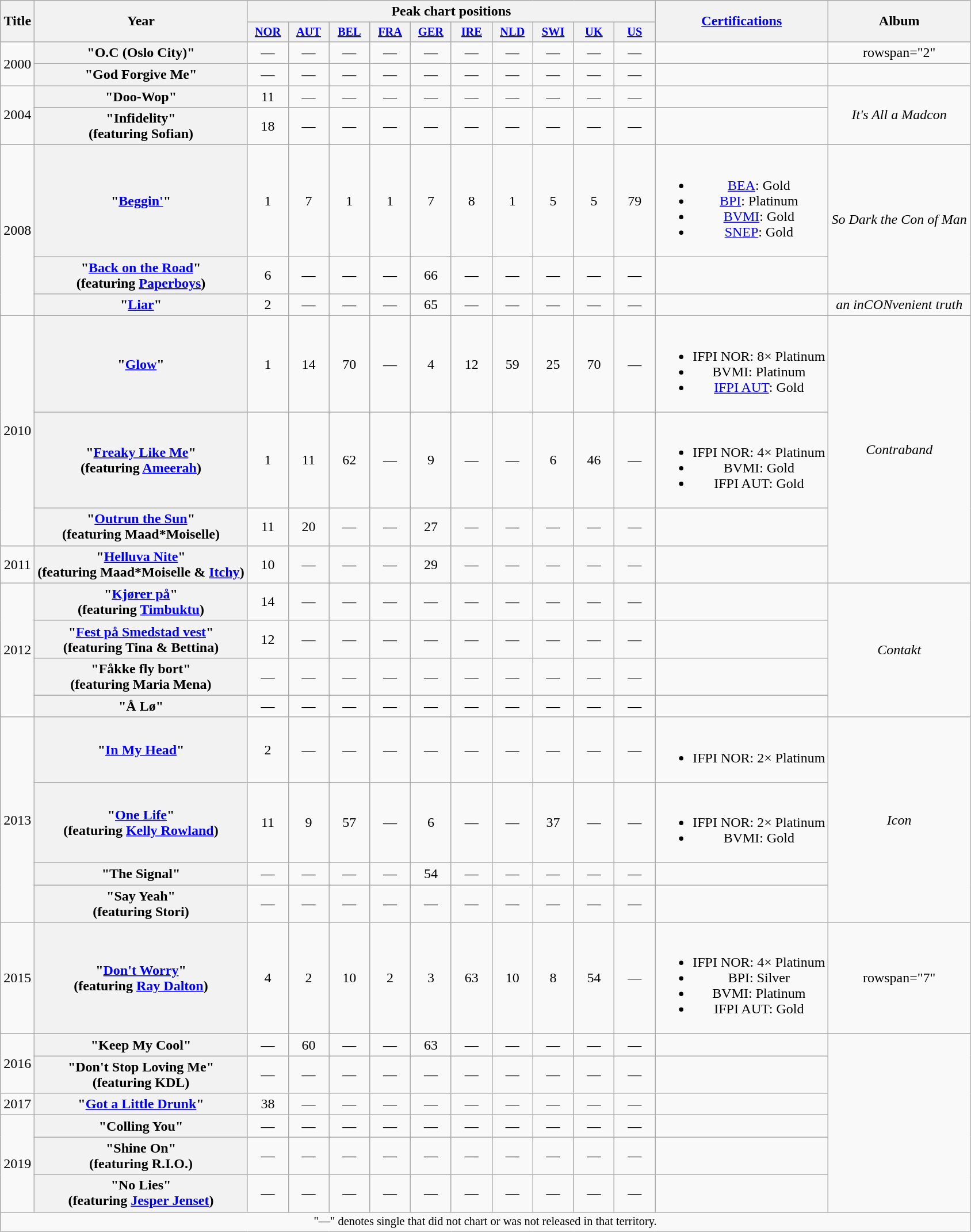<table class="wikitable plainrowheaders" style="text-align:center;">
<tr>
<th scope="col" rowspan="2">Title</th>
<th scope="col" rowspan="2">Year</th>
<th scope="col" colspan="10">Peak chart positions</th>
<th scope="col" rowspan="2"><a href='#'>Certifications</a></th>
<th scope="col" rowspan="2">Album</th>
</tr>
<tr>
<th scope="col" style="width:3em;font-size:85%;"><a href='#'>NOR</a><br></th>
<th scope="col" style="width:3em;font-size:85%;"><a href='#'>AUT</a><br></th>
<th scope="col" style="width:3em;font-size:85%;"><a href='#'>BEL</a><br></th>
<th scope="col" style="width:3em;font-size:85%;"><a href='#'>FRA</a><br></th>
<th scope="col" style="width:3em;font-size:85%;"><a href='#'>GER</a><br></th>
<th scope="col" style="width:3em;font-size:85%;"><a href='#'>IRE</a><br></th>
<th scope="col" style="width:3em;font-size:85%;"><a href='#'>NLD</a><br></th>
<th scope="col" style="width:3em;font-size:85%;"><a href='#'>SWI</a><br></th>
<th scope="col" style="width:3em;font-size:85%;"><a href='#'>UK</a><br></th>
<th scope="col" style="width:3em;font-size:85%;"><a href='#'>US</a><br></th>
</tr>
<tr>
<td rowspan="2">2000</td>
<th scope="row">"O.C (Oslo City)"</th>
<td>—</td>
<td>—</td>
<td>—</td>
<td>—</td>
<td>—</td>
<td>—</td>
<td>—</td>
<td>—</td>
<td>—</td>
<td>—</td>
<td></td>
<td>rowspan="2" </td>
</tr>
<tr>
<th scope="row">"God Forgive Me"</th>
<td>—</td>
<td>—</td>
<td>—</td>
<td>—</td>
<td>—</td>
<td>—</td>
<td>—</td>
<td>—</td>
<td>—</td>
<td>—</td>
<td></td>
</tr>
<tr>
<td rowspan="2">2004</td>
<th scope="row">"Doo-Wop"</th>
<td>11</td>
<td>—</td>
<td>—</td>
<td>—</td>
<td>—</td>
<td>—</td>
<td>—</td>
<td>—</td>
<td>—</td>
<td>—</td>
<td></td>
<td rowspan="2"><em>It's All a Madcon</em></td>
</tr>
<tr>
<th scope="row">"Infidelity"<br><span>(featuring Sofian)</span></th>
<td>18</td>
<td>—</td>
<td>—</td>
<td>—</td>
<td>—</td>
<td>—</td>
<td>—</td>
<td>—</td>
<td>—</td>
<td>—</td>
<td></td>
</tr>
<tr>
<td rowspan="3">2008</td>
<th scope="row">"<a href='#'>Beggin'</a>"</th>
<td>1</td>
<td>7</td>
<td>1</td>
<td>1</td>
<td>7</td>
<td>8</td>
<td>1</td>
<td>5</td>
<td>5</td>
<td>79</td>
<td><br><ul><li><a href='#'>BEA</a>: Gold</li><li><a href='#'>BPI</a>: Platinum</li><li><a href='#'>BVMI</a>: Gold</li><li><a href='#'>SNEP</a>: Gold</li></ul></td>
<td rowspan="2"><em>So Dark the Con of Man</em></td>
</tr>
<tr>
<th scope="row">"<a href='#'>Back on the Road</a>"<br><span>(featuring <a href='#'>Paperboys</a>)</span></th>
<td>6</td>
<td>—</td>
<td>—</td>
<td>—</td>
<td>66</td>
<td>—</td>
<td>—</td>
<td>—</td>
<td>—</td>
<td>—</td>
<td></td>
</tr>
<tr>
<th scope="row">"<a href='#'>Liar</a>"</th>
<td>2</td>
<td>—</td>
<td>—</td>
<td>—</td>
<td>65</td>
<td>—</td>
<td>—</td>
<td>—</td>
<td>—</td>
<td>—</td>
<td></td>
<td><em>an inCONvenient truth</em></td>
</tr>
<tr>
<td rowspan="3">2010</td>
<th scope="row">"<a href='#'>Glow</a>"</th>
<td>1</td>
<td>14</td>
<td>70</td>
<td>—</td>
<td>4</td>
<td>12</td>
<td>59</td>
<td>25</td>
<td>70</td>
<td>—</td>
<td><br><ul><li>IFPI NOR: 8× Platinum</li><li>BVMI: Platinum</li><li><a href='#'>IFPI AUT</a>: Gold</li></ul></td>
<td rowspan="4"><em>Contraband</em></td>
</tr>
<tr>
<th scope="row">"<a href='#'>Freaky Like Me</a>"<br><span>(featuring <a href='#'>Ameerah</a>)</span></th>
<td>1</td>
<td>11</td>
<td>62</td>
<td>—</td>
<td>9</td>
<td>—</td>
<td>—</td>
<td>6</td>
<td>46</td>
<td>—</td>
<td><br><ul><li>IFPI NOR: 4× Platinum</li><li>BVMI: Gold</li><li>IFPI AUT: Gold</li></ul></td>
</tr>
<tr>
<th scope="row">"<a href='#'>Outrun the Sun</a>"<br><span>(featuring Maad*Moiselle)</span></th>
<td>11</td>
<td>20</td>
<td>—</td>
<td>—</td>
<td>27</td>
<td>—</td>
<td>—</td>
<td>—</td>
<td>—</td>
<td>—</td>
<td></td>
</tr>
<tr>
<td>2011</td>
<th scope="row">"<a href='#'>Helluva Nite</a>"<br><span>(featuring Maad*Moiselle & <a href='#'>Itchy</a>)</span></th>
<td>10</td>
<td>—</td>
<td>—</td>
<td>—</td>
<td>29</td>
<td>—</td>
<td>—</td>
<td>—</td>
<td>—</td>
<td>—</td>
<td></td>
</tr>
<tr>
<td rowspan="4">2012</td>
<th scope="row">"<a href='#'>Kjører på</a>"<br><span>(featuring <a href='#'>Timbuktu</a>)</span></th>
<td>14</td>
<td>—</td>
<td>—</td>
<td>—</td>
<td>—</td>
<td>—</td>
<td>—</td>
<td>—</td>
<td>—</td>
<td>—</td>
<td></td>
<td rowspan="4"><em>Contakt</em></td>
</tr>
<tr>
<th scope="row">"<a href='#'>Fest på Smedstad vest</a>"<br><span>(featuring Tina & Bettina)</span></th>
<td>12</td>
<td>—</td>
<td>—</td>
<td>—</td>
<td>—</td>
<td>—</td>
<td>—</td>
<td>—</td>
<td>—</td>
<td>—</td>
<td></td>
</tr>
<tr>
<th scope="row">"Fåkke fly bort"<br><span>(featuring Maria Mena)</span></th>
<td>—</td>
<td>—</td>
<td>—</td>
<td>—</td>
<td>—</td>
<td>—</td>
<td>—</td>
<td>—</td>
<td>—</td>
<td>—</td>
<td></td>
</tr>
<tr>
<th scope="row">"Å Lø"</th>
<td>—</td>
<td>—</td>
<td>—</td>
<td>—</td>
<td>—</td>
<td>—</td>
<td>—</td>
<td>—</td>
<td>—</td>
<td>—</td>
<td></td>
</tr>
<tr>
<td rowspan="4">2013</td>
<th scope="row">"<a href='#'>In My Head</a>"</th>
<td>2</td>
<td>—</td>
<td>—</td>
<td>—</td>
<td>—</td>
<td>—</td>
<td>—</td>
<td>—</td>
<td>—</td>
<td>—</td>
<td><br><ul><li>IFPI NOR: 2× Platinum</li></ul></td>
<td rowspan="4"><em>Icon</em></td>
</tr>
<tr>
<th scope="row">"<a href='#'>One Life</a>"<br><span>(featuring <a href='#'>Kelly Rowland</a>)</span></th>
<td>11</td>
<td>9</td>
<td>57</td>
<td>—</td>
<td>6</td>
<td>—</td>
<td>—</td>
<td>37</td>
<td>—</td>
<td>—</td>
<td><br><ul><li>IFPI NOR: 2× Platinum</li><li>BVMI: Gold</li></ul></td>
</tr>
<tr>
<th scope="row">"The Signal"</th>
<td>—</td>
<td>—</td>
<td>—</td>
<td>—</td>
<td>54</td>
<td>—</td>
<td>—</td>
<td>—</td>
<td>—</td>
<td>—</td>
</tr>
<tr>
<th scope="row">"Say Yeah"<br><span>(featuring Stori)</span></th>
<td>—</td>
<td>—</td>
<td>—</td>
<td>—</td>
<td>—</td>
<td>—</td>
<td>—</td>
<td>—</td>
<td>—</td>
<td>—</td>
<td></td>
</tr>
<tr>
<td>2015</td>
<th scope="row">"<a href='#'>Don't Worry</a>"<br><span>(featuring <a href='#'>Ray Dalton</a>)</span></th>
<td>4</td>
<td>2</td>
<td>10</td>
<td>2</td>
<td>3</td>
<td>63</td>
<td>10</td>
<td>8</td>
<td>54</td>
<td>—</td>
<td><br><ul><li>IFPI NOR: 4× Platinum</li><li>BPI: Silver</li><li>BVMI: Platinum</li><li>IFPI AUT: Gold</li></ul></td>
<td>rowspan="7" </td>
</tr>
<tr>
<td rowspan="2">2016</td>
<th scope="row">"Keep My Cool"</th>
<td>—</td>
<td>60</td>
<td>—</td>
<td>—</td>
<td>63</td>
<td>—</td>
<td>—</td>
<td>—</td>
<td>—</td>
<td>—</td>
<td></td>
</tr>
<tr>
<th scope="row">"Don't Stop Loving Me"<br><span>(featuring KDL)</span></th>
<td>—</td>
<td>—</td>
<td>—</td>
<td>—</td>
<td>—</td>
<td>—</td>
<td>—</td>
<td>—</td>
<td>—</td>
<td>—</td>
<td></td>
</tr>
<tr>
<td>2017</td>
<th scope="row">"<a href='#'>Got a Little Drunk</a>"</th>
<td>38<br></td>
<td>—</td>
<td>—</td>
<td>—</td>
<td>—</td>
<td>—</td>
<td>—</td>
<td>—</td>
<td>—</td>
<td>—</td>
<td></td>
</tr>
<tr>
<td rowspan="3">2019</td>
<th scope="row">"Colling You"</th>
<td>—</td>
<td>—</td>
<td>—</td>
<td>—</td>
<td>—</td>
<td>—</td>
<td>—</td>
<td>—</td>
<td>—</td>
<td>—</td>
<td></td>
</tr>
<tr>
<th scope="row">"Shine On"<br><span>(featuring R.I.O.)</span></th>
<td>—</td>
<td>—</td>
<td>—</td>
<td>—</td>
<td>—</td>
<td>—</td>
<td>—</td>
<td>—</td>
<td>—</td>
<td>—</td>
<td></td>
</tr>
<tr>
<th scope="row">"No Lies"<br><span>(featuring <a href='#'>Jesper Jenset</a>)</span></th>
<td>—</td>
<td>—</td>
<td>—</td>
<td>—</td>
<td>—</td>
<td>—</td>
<td>—</td>
<td>—</td>
<td>—</td>
<td>—</td>
<td></td>
</tr>
<tr>
<td colspan="16" style="font-size:85%">"—" denotes single that did not chart or was not released in that territory.</td>
</tr>
</table>
